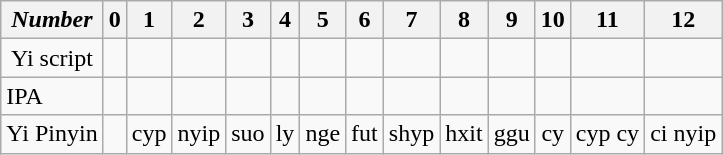<table class="wikitable">
<tr style="text-align: center;">
<th><em>Number</em></th>
<th>0</th>
<th>1</th>
<th>2</th>
<th>3</th>
<th>4</th>
<th>5</th>
<th>6</th>
<th>7</th>
<th>8</th>
<th>9</th>
<th>10</th>
<th>11</th>
<th>12</th>
</tr>
<tr style="text-align: center;">
<td>Yi script</td>
<td></td>
<td></td>
<td></td>
<td></td>
<td></td>
<td></td>
<td></td>
<td></td>
<td></td>
<td></td>
<td></td>
<td></td>
<td></td>
</tr>
<tr>
<td>IPA</td>
<td></td>
<td></td>
<td></td>
<td></td>
<td></td>
<td></td>
<td></td>
<td></td>
<td></td>
<td></td>
<td></td>
<td></td>
<td></td>
</tr>
<tr style="text-align: center;">
<td>Yi Pinyin</td>
<td></td>
<td>cyp</td>
<td>nyip</td>
<td>suo</td>
<td>ly</td>
<td>nge</td>
<td>fut</td>
<td>shyp</td>
<td>hxit</td>
<td>ggu</td>
<td>cy</td>
<td>cyp cy</td>
<td>ci nyip</td>
</tr>
</table>
